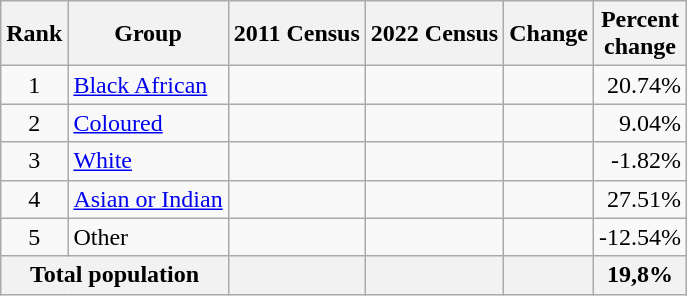<table class="wikitable sortable" style="text-align: right;">
<tr>
<th data-sort-type="number">Rank</th>
<th>Group</th>
<th>2011 Census</th>
<th>2022 Census</th>
<th data-sort-type="number">Change</th>
<th data-sort-type="number">Percent<br>change</th>
</tr>
<tr>
<td style="text-align: center;">1 </td>
<td style="text-align: left;"><a href='#'>Black African</a></td>
<td></td>
<td></td>
<td> </td>
<td>20.74% </td>
</tr>
<tr>
<td style="text-align: center;">2 </td>
<td style="text-align: left;"><a href='#'>Coloured</a></td>
<td></td>
<td></td>
<td> </td>
<td>9.04% </td>
</tr>
<tr>
<td style="text-align: center;">3 </td>
<td style="text-align: left;"><a href='#'>White</a></td>
<td></td>
<td></td>
<td> </td>
<td>-1.82% </td>
</tr>
<tr>
<td style="text-align: center;">4 </td>
<td style="text-align: left;"><a href='#'>Asian or Indian</a></td>
<td></td>
<td></td>
<td> </td>
<td>27.51% </td>
</tr>
<tr class="sortbottom">
<td style="text-align: center;">5 </td>
<td style="text-align: left;">Other</td>
<td></td>
<td></td>
<td></td>
<td>-12.54% </td>
</tr>
<tr>
<th colspan=2>Total population</th>
<th></th>
<th></th>
<th> </th>
<th>19,8% </th>
</tr>
</table>
